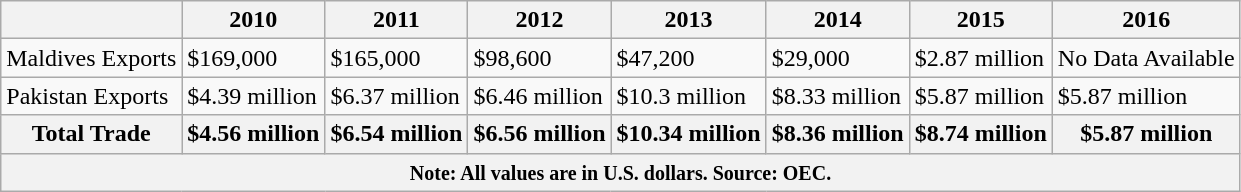<table class="wikitable">
<tr>
<th></th>
<th>2010</th>
<th>2011</th>
<th>2012</th>
<th>2013</th>
<th>2014</th>
<th>2015</th>
<th>2016</th>
</tr>
<tr>
<td> Maldives Exports</td>
<td>$169,000</td>
<td>$165,000</td>
<td>$98,600</td>
<td>$47,200</td>
<td>$29,000</td>
<td>$2.87 million</td>
<td>No Data Available</td>
</tr>
<tr>
<td> Pakistan Exports</td>
<td>$4.39 million</td>
<td>$6.37 million</td>
<td>$6.46 million</td>
<td>$10.3 million</td>
<td>$8.33 million</td>
<td>$5.87 million</td>
<td>$5.87 million</td>
</tr>
<tr>
<th>Total Trade</th>
<th>$4.56 million</th>
<th>$6.54 million</th>
<th>$6.56 million</th>
<th>$10.34 million</th>
<th>$8.36 million</th>
<th>$8.74 million</th>
<th>$5.87 million</th>
</tr>
<tr>
<th colspan="8"><small>Note: All values are in U.S. dollars. Source: OEC.</small></th>
</tr>
</table>
